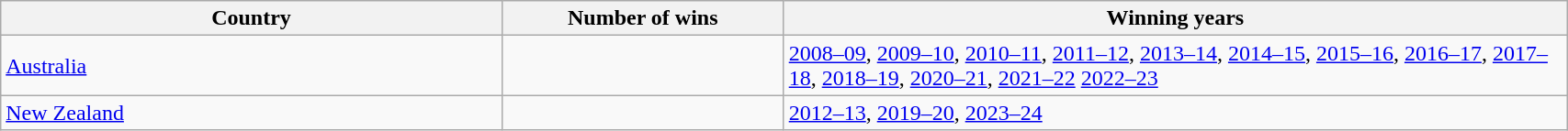<table class="wikitable" style="width:90%">
<tr>
<th Width=32%>Country</th>
<th Width=18%>Number of wins</th>
<th Width=50%>Winning years</th>
</tr>
<tr>
<td> <a href='#'>Australia</a></td>
<td></td>
<td><a href='#'>2008–09</a>, <a href='#'>2009–10</a>, <a href='#'>2010–11</a>, <a href='#'>2011–12</a>, <a href='#'>2013–14</a>, <a href='#'>2014–15</a>, <a href='#'>2015–16</a>, <a href='#'>2016–17</a>, <a href='#'>2017–18</a>, <a href='#'>2018–19</a>, <a href='#'>2020–21</a>, <a href='#'>2021–22</a> <a href='#'>2022–23</a></td>
</tr>
<tr>
<td> <a href='#'>New Zealand</a></td>
<td></td>
<td><a href='#'>2012–13</a>, <a href='#'>2019–20</a>, <a href='#'>2023–24</a></td>
</tr>
</table>
